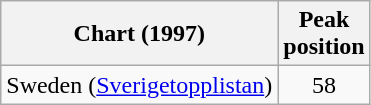<table class="wikitable plainrowheaders">
<tr>
<th>Chart (1997)</th>
<th>Peak<br>position</th>
</tr>
<tr>
<td>Sweden (<a href='#'>Sverigetopplistan</a>)</td>
<td align="center">58</td>
</tr>
</table>
